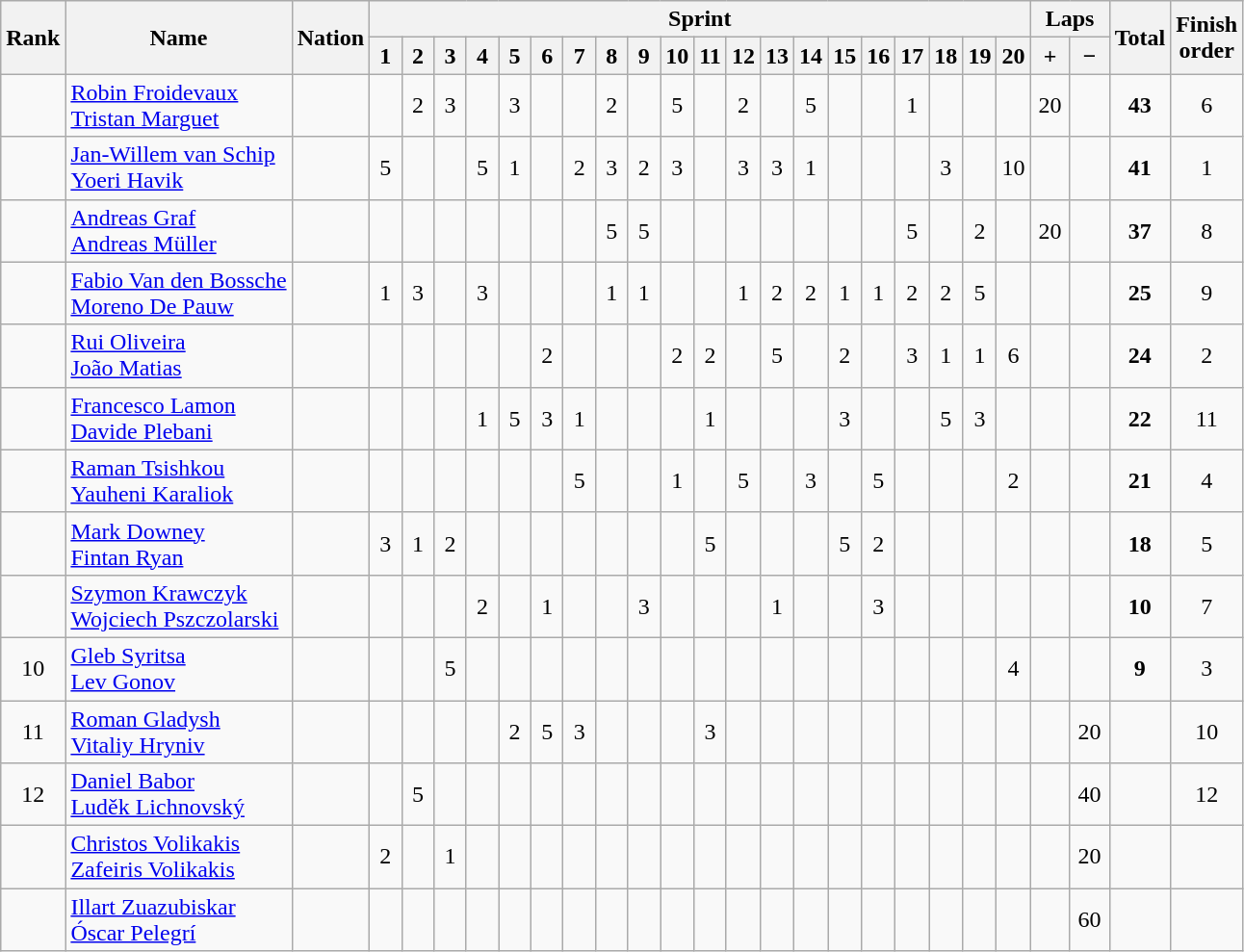<table class="wikitable sortable" style="text-align:center">
<tr>
<th rowspan=2>Rank</th>
<th rowspan=2>Name</th>
<th rowspan=2>Nation</th>
<th colspan=20>Sprint</th>
<th colspan=2>Laps</th>
<th rowspan=2  data-sort-type=number>Total</th>
<th rowspan=2>Finish<br>order</th>
</tr>
<tr>
<th class=unsortable width=15>1</th>
<th class=unsortable width=15>2</th>
<th class=unsortable width=15>3</th>
<th class=unsortable width=15>4</th>
<th class=unsortable width=15>5</th>
<th class=unsortable width=15>6</th>
<th class=unsortable width=15>7</th>
<th class=unsortable width=15>8</th>
<th class=unsortable width=15>9</th>
<th class=unsortable width=15>10</th>
<th class=unsortable width=15>11</th>
<th class=unsortable width=15>12</th>
<th class=unsortable width=15>13</th>
<th class=unsortable width=15>14</th>
<th class=unsortable width=15>15</th>
<th class=unsortable width=15>16</th>
<th class=unsortable width=15>17</th>
<th class=unsortable width=15>18</th>
<th class=unsortable width=15>19</th>
<th class=unsortable width=15>20</th>
<th class=unsortable width=20>+</th>
<th class=unsortable width=20>−</th>
</tr>
<tr>
<td></td>
<td align=left><a href='#'>Robin Froidevaux</a><br><a href='#'>Tristan Marguet</a></td>
<td align=left></td>
<td></td>
<td>2</td>
<td>3</td>
<td></td>
<td>3</td>
<td></td>
<td></td>
<td>2</td>
<td></td>
<td>5</td>
<td></td>
<td>2</td>
<td></td>
<td>5</td>
<td></td>
<td></td>
<td>1</td>
<td></td>
<td></td>
<td></td>
<td>20</td>
<td></td>
<td><strong>43</strong></td>
<td>6</td>
</tr>
<tr>
<td></td>
<td align=left><a href='#'>Jan-Willem van Schip</a><br><a href='#'>Yoeri Havik</a></td>
<td align=left></td>
<td>5</td>
<td></td>
<td></td>
<td>5</td>
<td>1</td>
<td></td>
<td>2</td>
<td>3</td>
<td>2</td>
<td>3</td>
<td></td>
<td>3</td>
<td>3</td>
<td>1</td>
<td></td>
<td></td>
<td></td>
<td>3</td>
<td></td>
<td>10</td>
<td></td>
<td></td>
<td><strong>41</strong></td>
<td>1</td>
</tr>
<tr>
<td></td>
<td align=left><a href='#'>Andreas Graf</a><br><a href='#'>Andreas Müller</a></td>
<td align=left></td>
<td></td>
<td></td>
<td></td>
<td></td>
<td></td>
<td></td>
<td></td>
<td>5</td>
<td>5</td>
<td></td>
<td></td>
<td></td>
<td></td>
<td></td>
<td></td>
<td></td>
<td>5</td>
<td></td>
<td>2</td>
<td></td>
<td>20</td>
<td></td>
<td><strong>37</strong></td>
<td>8</td>
</tr>
<tr>
<td></td>
<td align=left><a href='#'>Fabio Van den Bossche</a><br><a href='#'>Moreno De Pauw</a></td>
<td align="left"></td>
<td>1</td>
<td>3</td>
<td></td>
<td>3</td>
<td></td>
<td></td>
<td></td>
<td>1</td>
<td>1</td>
<td></td>
<td></td>
<td>1</td>
<td>2</td>
<td>2</td>
<td>1</td>
<td>1</td>
<td>2</td>
<td>2</td>
<td>5</td>
<td></td>
<td></td>
<td></td>
<td><strong>25</strong></td>
<td>9</td>
</tr>
<tr>
<td></td>
<td align=left><a href='#'>Rui Oliveira</a><br><a href='#'>João Matias</a></td>
<td align=left></td>
<td></td>
<td></td>
<td></td>
<td></td>
<td></td>
<td>2</td>
<td></td>
<td></td>
<td></td>
<td>2</td>
<td>2</td>
<td></td>
<td>5</td>
<td></td>
<td>2</td>
<td></td>
<td>3</td>
<td>1</td>
<td>1</td>
<td>6</td>
<td></td>
<td></td>
<td><strong>24</strong></td>
<td>2</td>
</tr>
<tr>
<td></td>
<td align=left><a href='#'>Francesco Lamon</a><br><a href='#'>Davide Plebani</a></td>
<td align=left></td>
<td></td>
<td></td>
<td></td>
<td>1</td>
<td>5</td>
<td>3</td>
<td>1</td>
<td></td>
<td></td>
<td></td>
<td>1</td>
<td></td>
<td></td>
<td></td>
<td>3</td>
<td></td>
<td></td>
<td>5</td>
<td>3</td>
<td></td>
<td></td>
<td></td>
<td><strong>22</strong></td>
<td>11</td>
</tr>
<tr>
<td></td>
<td align=left><a href='#'>Raman Tsishkou</a><br><a href='#'>Yauheni Karaliok</a></td>
<td align=left></td>
<td></td>
<td></td>
<td></td>
<td></td>
<td></td>
<td></td>
<td>5</td>
<td></td>
<td></td>
<td>1</td>
<td></td>
<td>5</td>
<td></td>
<td>3</td>
<td></td>
<td>5</td>
<td></td>
<td></td>
<td></td>
<td>2</td>
<td></td>
<td></td>
<td><strong>21</strong></td>
<td>4</td>
</tr>
<tr>
<td></td>
<td align=left><a href='#'>Mark Downey</a><br><a href='#'>Fintan Ryan</a></td>
<td align=left></td>
<td>3</td>
<td>1</td>
<td>2</td>
<td></td>
<td></td>
<td></td>
<td></td>
<td></td>
<td></td>
<td></td>
<td>5</td>
<td></td>
<td></td>
<td></td>
<td>5</td>
<td>2</td>
<td></td>
<td></td>
<td></td>
<td></td>
<td></td>
<td></td>
<td><strong>18</strong></td>
<td>5</td>
</tr>
<tr>
<td></td>
<td align=left><a href='#'>Szymon Krawczyk</a><br><a href='#'>Wojciech Pszczolarski</a></td>
<td align=left></td>
<td></td>
<td></td>
<td></td>
<td>2</td>
<td></td>
<td>1</td>
<td></td>
<td></td>
<td>3</td>
<td></td>
<td></td>
<td></td>
<td>1</td>
<td></td>
<td></td>
<td>3</td>
<td></td>
<td></td>
<td></td>
<td></td>
<td></td>
<td></td>
<td><strong>10</strong></td>
<td>7</td>
</tr>
<tr>
<td>10</td>
<td align=left><a href='#'>Gleb Syritsa</a><br><a href='#'>Lev Gonov</a></td>
<td align=left></td>
<td></td>
<td></td>
<td>5</td>
<td></td>
<td></td>
<td></td>
<td></td>
<td></td>
<td></td>
<td></td>
<td></td>
<td></td>
<td></td>
<td></td>
<td></td>
<td></td>
<td></td>
<td></td>
<td></td>
<td>4</td>
<td></td>
<td></td>
<td><strong>9</strong></td>
<td>3</td>
</tr>
<tr>
<td>11</td>
<td align=left><a href='#'>Roman Gladysh</a><br><a href='#'>Vitaliy Hryniv</a></td>
<td align=left></td>
<td></td>
<td></td>
<td></td>
<td></td>
<td>2</td>
<td>5</td>
<td>3</td>
<td></td>
<td></td>
<td></td>
<td>3</td>
<td></td>
<td></td>
<td></td>
<td></td>
<td></td>
<td></td>
<td></td>
<td></td>
<td></td>
<td></td>
<td>20</td>
<td><strong></strong></td>
<td>10</td>
</tr>
<tr>
<td>12</td>
<td align=left><a href='#'>Daniel Babor</a><br><a href='#'>Luděk Lichnovský</a></td>
<td align=left></td>
<td></td>
<td>5</td>
<td></td>
<td></td>
<td></td>
<td></td>
<td></td>
<td></td>
<td></td>
<td></td>
<td></td>
<td></td>
<td></td>
<td></td>
<td></td>
<td></td>
<td></td>
<td></td>
<td></td>
<td></td>
<td></td>
<td>40</td>
<td><strong></strong></td>
<td>12</td>
</tr>
<tr>
<td></td>
<td align=left><a href='#'>Christos Volikakis</a><br><a href='#'>Zafeiris Volikakis</a></td>
<td align=left></td>
<td>2</td>
<td></td>
<td>1</td>
<td></td>
<td></td>
<td></td>
<td></td>
<td></td>
<td></td>
<td></td>
<td></td>
<td></td>
<td></td>
<td></td>
<td></td>
<td></td>
<td></td>
<td></td>
<td></td>
<td></td>
<td></td>
<td>20</td>
<td></td>
<td></td>
</tr>
<tr>
<td></td>
<td align=left><a href='#'>Illart Zuazubiskar</a><br><a href='#'>Óscar Pelegrí</a></td>
<td align=left></td>
<td></td>
<td></td>
<td></td>
<td></td>
<td></td>
<td></td>
<td></td>
<td></td>
<td></td>
<td></td>
<td></td>
<td></td>
<td></td>
<td></td>
<td></td>
<td></td>
<td></td>
<td></td>
<td></td>
<td></td>
<td></td>
<td>60</td>
<td></td>
<td></td>
</tr>
</table>
